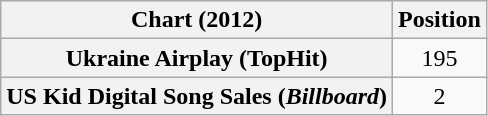<table class="wikitable sortable plainrowheaders" style="text-align:center">
<tr>
<th scope="col">Chart (2012)</th>
<th scope="col">Position</th>
</tr>
<tr>
<th scope="row">Ukraine Airplay (TopHit)</th>
<td>195</td>
</tr>
<tr>
<th scope="row">US Kid Digital Song Sales (<em>Billboard</em>)</th>
<td>2</td>
</tr>
</table>
